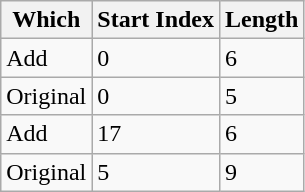<table class="wikitable">
<tr>
<th>Which</th>
<th>Start Index</th>
<th>Length</th>
</tr>
<tr>
<td>Add</td>
<td>0</td>
<td>6</td>
</tr>
<tr>
<td>Original</td>
<td>0</td>
<td>5</td>
</tr>
<tr>
<td>Add</td>
<td>17</td>
<td>6</td>
</tr>
<tr>
<td>Original</td>
<td>5</td>
<td>9</td>
</tr>
</table>
